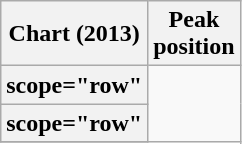<table class="wikitable sortable plainrowheaders" style="text-align:center">
<tr>
<th scope="col">Chart (2013)</th>
<th scope="col">Peak<br>position</th>
</tr>
<tr>
<th>scope="row" </th>
</tr>
<tr>
<th>scope="row" </th>
</tr>
<tr>
</tr>
</table>
